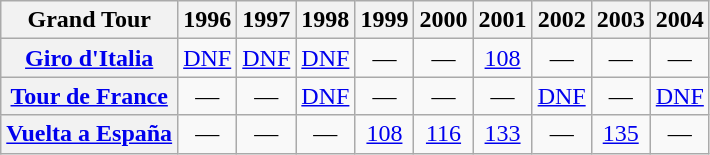<table class="wikitable plainrowheaders">
<tr>
<th>Grand Tour</th>
<th scope="col">1996</th>
<th scope="col">1997</th>
<th scope="col">1998</th>
<th scope="col">1999</th>
<th scope="col">2000</th>
<th scope="col">2001</th>
<th scope="col">2002</th>
<th scope="col">2003</th>
<th scope="col">2004</th>
</tr>
<tr style="text-align:center;">
<th scope="row"> <a href='#'>Giro d'Italia</a></th>
<td style="text-align:center;"><a href='#'>DNF</a></td>
<td style="text-align:center;"><a href='#'>DNF</a></td>
<td style="text-align:center;"><a href='#'>DNF</a></td>
<td>—</td>
<td>—</td>
<td style="text-align:center;"><a href='#'>108</a></td>
<td>—</td>
<td>—</td>
<td>—</td>
</tr>
<tr style="text-align:center;">
<th scope="row"> <a href='#'>Tour de France</a></th>
<td>—</td>
<td>—</td>
<td><a href='#'>DNF</a></td>
<td>—</td>
<td>—</td>
<td>—</td>
<td><a href='#'>DNF</a></td>
<td>—</td>
<td><a href='#'>DNF</a></td>
</tr>
<tr style="text-align:center;">
<th scope="row"> <a href='#'>Vuelta a España</a></th>
<td>—</td>
<td>—</td>
<td>—</td>
<td><a href='#'>108</a></td>
<td><a href='#'>116</a></td>
<td><a href='#'>133</a></td>
<td>—</td>
<td><a href='#'>135</a></td>
<td>—</td>
</tr>
</table>
